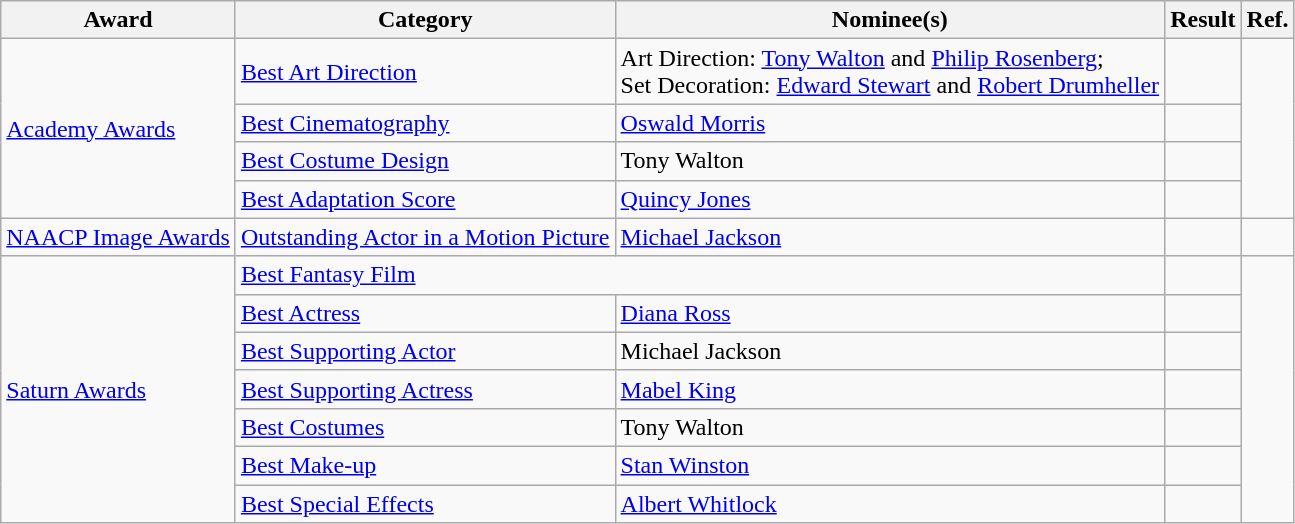<table class="wikitable plainrowheaders">
<tr>
<th>Award</th>
<th>Category</th>
<th>Nominee(s)</th>
<th>Result</th>
<th>Ref.</th>
</tr>
<tr>
<td rowspan="4"><a href='#'>Academy Awards</a></td>
<td><a href='#'>Best Art Direction</a></td>
<td>Art Direction: <a href='#'>Tony Walton</a> and <a href='#'>Philip Rosenberg</a>; <br> Set Decoration: <a href='#'>Edward Stewart</a> and <a href='#'>Robert Drumheller</a></td>
<td></td>
<td style="text-align:center;" rowspan="4"> <br> </td>
</tr>
<tr>
<td><a href='#'>Best Cinematography</a></td>
<td><a href='#'>Oswald Morris</a></td>
<td></td>
</tr>
<tr>
<td><a href='#'>Best Costume Design</a></td>
<td>Tony Walton</td>
<td></td>
</tr>
<tr>
<td><a href='#'>Best Adaptation Score</a></td>
<td><a href='#'>Quincy Jones</a></td>
<td></td>
</tr>
<tr>
<td><a href='#'>NAACP Image Awards</a></td>
<td><a href='#'>Outstanding Actor in a Motion Picture</a></td>
<td><a href='#'>Michael Jackson</a></td>
<td></td>
<td style="text-align:center;"></td>
</tr>
<tr>
<td rowspan="7"><a href='#'>Saturn Awards</a></td>
<td colspan="2"><a href='#'>Best Fantasy Film</a></td>
<td></td>
<td style="text-align:center;" rowspan="7"></td>
</tr>
<tr>
<td><a href='#'>Best Actress</a></td>
<td><a href='#'>Diana Ross</a></td>
<td></td>
</tr>
<tr>
<td><a href='#'>Best Supporting Actor</a></td>
<td>Michael Jackson</td>
<td></td>
</tr>
<tr>
<td><a href='#'>Best Supporting Actress</a></td>
<td><a href='#'>Mabel King</a></td>
<td></td>
</tr>
<tr>
<td><a href='#'>Best Costumes</a></td>
<td>Tony Walton</td>
<td></td>
</tr>
<tr>
<td><a href='#'>Best Make-up</a></td>
<td><a href='#'>Stan Winston</a></td>
<td></td>
</tr>
<tr>
<td><a href='#'>Best Special Effects</a></td>
<td><a href='#'>Albert Whitlock</a></td>
<td></td>
</tr>
</table>
